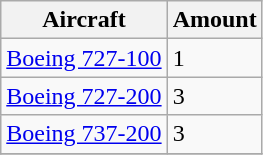<table class="wikitable">
<tr>
<th>Aircraft</th>
<th>Amount</th>
</tr>
<tr>
<td><a href='#'>Boeing 727-100</a></td>
<td>1</td>
</tr>
<tr>
<td><a href='#'>Boeing 727-200</a></td>
<td>3</td>
</tr>
<tr>
<td><a href='#'>Boeing 737-200</a></td>
<td>3</td>
</tr>
<tr>
</tr>
</table>
